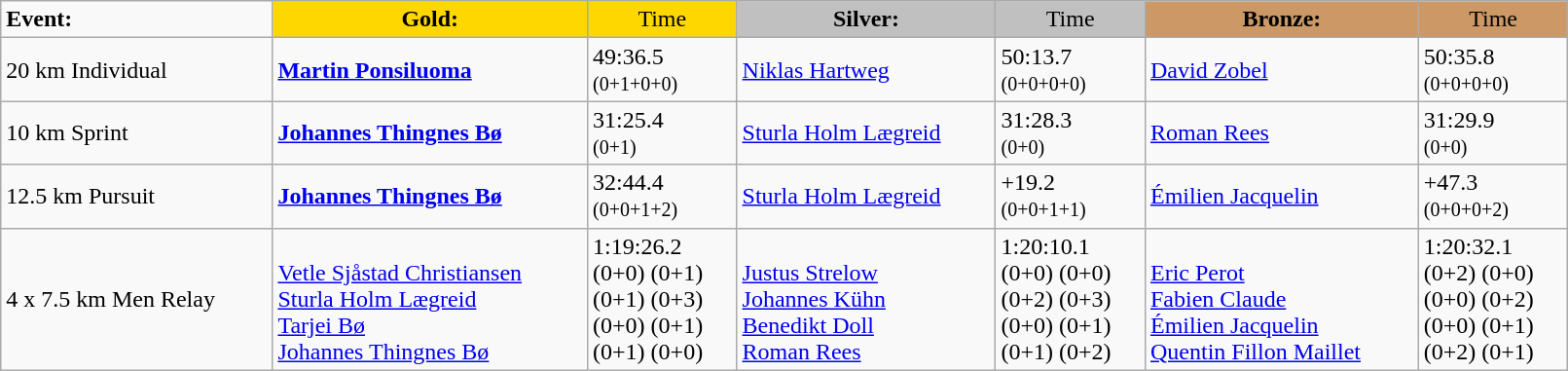<table class="wikitable" width=85%>
<tr>
<td><strong>Event:</strong></td>
<td style="text-align:center;background-color:gold;"><strong>Gold:</strong></td>
<td style="text-align:center;background-color:gold;">Time</td>
<td style="text-align:center;background-color:silver;"><strong>Silver:</strong></td>
<td style="text-align:center;background-color:silver;">Time</td>
<td style="text-align:center;background-color:#CC9966;"><strong>Bronze:</strong></td>
<td style="text-align:center;background-color:#CC9966;">Time</td>
</tr>
<tr>
<td>20 km Individual</td>
<td><strong><a href='#'>Martin Ponsiluoma</a></strong><br><small></small></td>
<td>49:36.5<br><small>(0+1+0+0)</small></td>
<td><a href='#'>Niklas Hartweg</a><br><small></small></td>
<td>50:13.7<br><small>(0+0+0+0)</small></td>
<td><a href='#'>David Zobel</a><br><small></small></td>
<td>50:35.8<br><small>(0+0+0+0)</small></td>
</tr>
<tr>
<td>10 km Sprint</td>
<td><strong><a href='#'>Johannes Thingnes Bø</a></strong><br><small></small></td>
<td>31:25.4<br><small>(0+1)</small></td>
<td><a href='#'>Sturla Holm Lægreid</a><br><small></small></td>
<td>31:28.3<br><small>(0+0)</small></td>
<td><a href='#'>Roman Rees</a><br><small></small></td>
<td>31:29.9<br><small>(0+0)</small></td>
</tr>
<tr>
<td>12.5 km Pursuit</td>
<td><strong><a href='#'>Johannes Thingnes Bø</a></strong><br><small></small></td>
<td>32:44.4<br><small>(0+0+1+2)</small></td>
<td><a href='#'>Sturla Holm Lægreid</a><br><small></small></td>
<td>+19.2<br><small>(0+0+1+1)</small></td>
<td><a href='#'>Émilien Jacquelin</a><br><small></small></td>
<td>+47.3<br><small>(0+0+0+2)</small></td>
</tr>
<tr>
<td>4 x 7.5 km Men Relay</td>
<td><strong></strong><br><a href='#'>Vetle Sjåstad Christiansen</a><br><a href='#'>Sturla Holm Lægreid</a><br><a href='#'>Tarjei Bø</a><br><a href='#'>Johannes Thingnes Bø</a></td>
<td>1:19:26.2<br>(0+0) (0+1)<br>(0+1) (0+3)<br>(0+0) (0+1)<br>(0+1) (0+0)</td>
<td><br><a href='#'>Justus Strelow</a><br><a href='#'>Johannes Kühn</a><br><a href='#'>Benedikt Doll</a><br><a href='#'>Roman Rees</a></td>
<td>1:20:10.1<br>(0+0) (0+0)<br>(0+2) (0+3)<br>(0+0) (0+1)<br>(0+1) (0+2)</td>
<td><br><a href='#'>Eric Perot</a><br><a href='#'>Fabien Claude</a><br><a href='#'>Émilien Jacquelin</a><br><a href='#'>Quentin Fillon Maillet</a></td>
<td>1:20:32.1<br>(0+2) (0+0)<br>(0+0) (0+2)<br>(0+0) (0+1)<br>(0+2) (0+1)</td>
</tr>
</table>
